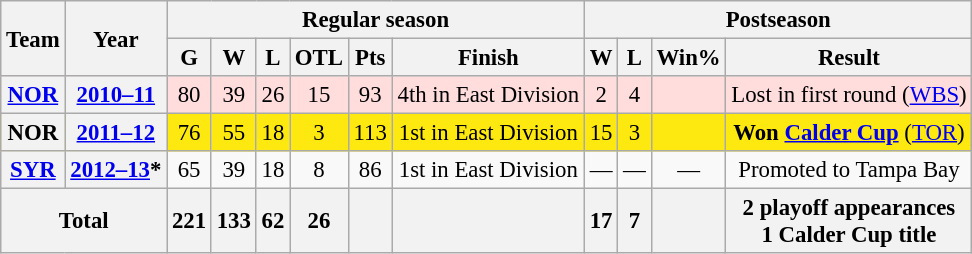<table class="wikitable" style="font-size:95%; text-align:center;">
<tr>
<th rowspan="2">Team</th>
<th rowspan="2">Year</th>
<th colspan="6">Regular season</th>
<th colspan="5">Postseason</th>
</tr>
<tr>
<th>G</th>
<th>W</th>
<th>L</th>
<th>OTL</th>
<th>Pts</th>
<th>Finish</th>
<th>W</th>
<th>L</th>
<th>Win%</th>
<th>Result</th>
</tr>
<tr style="background:#fdd;">
<th><a href='#'>NOR</a></th>
<th><a href='#'>2010–11</a></th>
<td>80</td>
<td>39</td>
<td>26</td>
<td>15</td>
<td>93</td>
<td>4th in East Division</td>
<td>2</td>
<td>4</td>
<td></td>
<td>Lost in first round (<a href='#'>WBS</a>)</td>
</tr>
<tr style="background:#FDE910;">
<th>NOR</th>
<th><a href='#'>2011–12</a></th>
<td>76</td>
<td>55</td>
<td>18</td>
<td>3</td>
<td>113</td>
<td>1st in East Division</td>
<td>15</td>
<td>3</td>
<td></td>
<td><strong>Won <a href='#'>Calder Cup</a></strong> (<a href='#'>TOR</a>)</td>
</tr>
<tr>
<th><a href='#'>SYR</a></th>
<th><a href='#'>2012–13</a>*</th>
<td>65</td>
<td>39</td>
<td>18</td>
<td>8</td>
<td>86</td>
<td>1st in East Division</td>
<td>—</td>
<td>—</td>
<td>—</td>
<td>Promoted to Tampa Bay</td>
</tr>
<tr>
<th colspan="2">Total</th>
<th>221</th>
<th>133</th>
<th>62</th>
<th>26</th>
<th> </th>
<th> </th>
<th>17</th>
<th>7</th>
<th></th>
<th>2 playoff appearances<br>1 Calder Cup title</th>
</tr>
</table>
